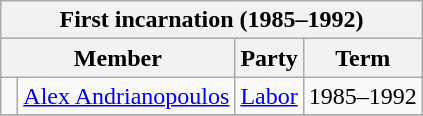<table class="wikitable">
<tr>
<th colspan="4">First incarnation (1985–1992)</th>
</tr>
<tr>
<th colspan="2">Member</th>
<th>Party</th>
<th>Term</th>
</tr>
<tr>
<td> </td>
<td><a href='#'>Alex Andrianopoulos</a></td>
<td><a href='#'>Labor</a></td>
<td>1985–1992</td>
</tr>
<tr>
</tr>
</table>
